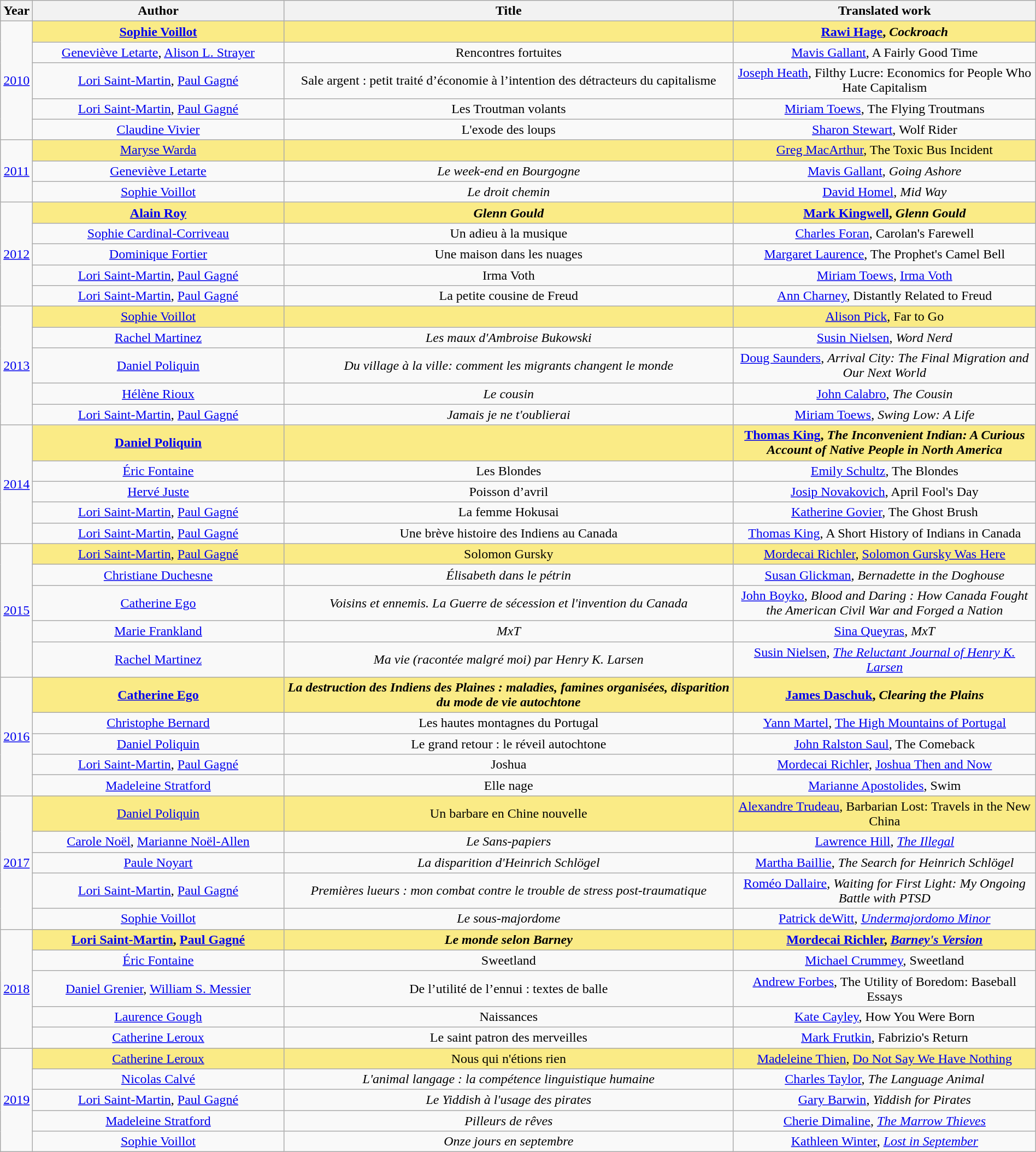<table class="wikitable" width="100%">
<tr>
<th>Year</th>
<th width="25%">Author</th>
<th width="45%">Title</th>
<th width="30%">Translated work</th>
</tr>
<tr>
<td align="center" rowspan="5"><a href='#'>2010</a></td>
<td align="center" style="background:#FAEB86"><strong><a href='#'>Sophie Voillot</a></strong></td>
<td align="center" style="background:#FAEB86"><strong><em></em></strong></td>
<td align="center" style="background:#FAEB86"><strong><a href='#'>Rawi Hage</a>, <em>Cockroach<strong><em></td>
</tr>
<tr>
<td align="center"><a href='#'>Geneviève Letarte</a>, <a href='#'>Alison L. Strayer</a></td>
<td align="center"></em>Rencontres fortuites<em></td>
<td align="center"><a href='#'>Mavis Gallant</a>, </em>A Fairly Good Time<em></td>
</tr>
<tr>
<td align="center"><a href='#'>Lori Saint-Martin</a>, <a href='#'>Paul Gagné</a></td>
<td align="center"></em>Sale argent : petit traité d’économie à l’intention des détracteurs du capitalisme<em></td>
<td align="center"><a href='#'>Joseph Heath</a>, </em>Filthy Lucre: Economics for People Who Hate Capitalism<em></td>
</tr>
<tr>
<td align="center"><a href='#'>Lori Saint-Martin</a>, <a href='#'>Paul Gagné</a></td>
<td align="center"></em>Les Troutman volants<em></td>
<td align="center"><a href='#'>Miriam Toews</a>, </em>The Flying Troutmans<em></td>
</tr>
<tr>
<td align="center"><a href='#'>Claudine Vivier</a></td>
<td align="center"></em>L'exode des loups<em></td>
<td align="center"><a href='#'>Sharon Stewart</a>, </em>Wolf Rider<em></td>
</tr>
<tr>
<td align="center" rowspan="3"><a href='#'>2011</a></td>
<td align="center" style="background:#FAEB86"></strong><a href='#'>Maryse Warda</a><strong></td>
<td align="center" style="background:#FAEB86"></em></strong><strong><em></td>
<td align="center" style="background:#FAEB86"></strong><a href='#'>Greg MacArthur</a>, </em>The Toxic Bus Incident</em></strong></td>
</tr>
<tr>
<td align="center"><a href='#'>Geneviève Letarte</a></td>
<td align="center"><em>Le week-end en Bourgogne</em></td>
<td align="center"><a href='#'>Mavis Gallant</a>, <em>Going Ashore</em></td>
</tr>
<tr>
<td align="center"><a href='#'>Sophie Voillot</a></td>
<td align="center"><em>Le droit chemin</em></td>
<td align="center"><a href='#'>David Homel</a>, <em>Mid Way</em></td>
</tr>
<tr>
<td align="center" rowspan="5"><a href='#'>2012</a></td>
<td align="center" style="background:#FAEB86"><strong><a href='#'>Alain Roy</a></strong></td>
<td align="center" style="background:#FAEB86"><strong><em>Glenn Gould</em></strong></td>
<td align="center" style="background:#FAEB86"><strong><a href='#'>Mark Kingwell</a>, <em>Glenn Gould<strong><em></td>
</tr>
<tr>
<td align="center"><a href='#'>Sophie Cardinal-Corriveau</a></td>
<td align="center"></em>Un adieu à la musique<em></td>
<td align="center"><a href='#'>Charles Foran</a>, </em>Carolan's Farewell<em></td>
</tr>
<tr>
<td align="center"><a href='#'>Dominique Fortier</a></td>
<td align="center"></em>Une maison dans les nuages<em></td>
<td align="center"><a href='#'>Margaret Laurence</a>, </em>The Prophet's Camel Bell<em></td>
</tr>
<tr>
<td align="center"><a href='#'>Lori Saint-Martin</a>, <a href='#'>Paul Gagné</a></td>
<td align="center"></em>Irma Voth<em></td>
<td align="center"><a href='#'>Miriam Toews</a>, </em><a href='#'>Irma Voth</a><em></td>
</tr>
<tr>
<td align="center"><a href='#'>Lori Saint-Martin</a>, <a href='#'>Paul Gagné</a></td>
<td align="center"></em>La petite cousine de Freud<em></td>
<td align="center"><a href='#'>Ann Charney</a>, </em>Distantly Related to Freud<em></td>
</tr>
<tr>
<td align="center" rowspan="5"><a href='#'>2013</a></td>
<td align="center" style="background:#FAEB86"></strong><a href='#'>Sophie Voillot</a><strong></td>
<td align="center" style="background:#FAEB86"></em></strong><strong><em></td>
<td align="center" style="background:#FAEB86"></strong><a href='#'>Alison Pick</a>, </em>Far to Go</em></strong></td>
</tr>
<tr>
<td align="center"><a href='#'>Rachel Martinez</a></td>
<td align="center"><em>Les maux d'Ambroise Bukowski</em></td>
<td align="center"><a href='#'>Susin Nielsen</a>, <em>Word Nerd</em></td>
</tr>
<tr>
<td align="center"><a href='#'>Daniel Poliquin</a></td>
<td align="center"><em>Du village à la ville: comment les migrants changent le monde</em></td>
<td align="center"><a href='#'>Doug Saunders</a>, <em>Arrival City: The Final Migration and Our Next World</em></td>
</tr>
<tr>
<td align="center"><a href='#'>Hélène Rioux</a></td>
<td align="center"><em>Le cousin</em></td>
<td align="center"><a href='#'>John Calabro</a>, <em>The Cousin</em></td>
</tr>
<tr>
<td align="center"><a href='#'>Lori Saint-Martin</a>, <a href='#'>Paul Gagné</a></td>
<td align="center"><em>Jamais je ne t'oublierai</em></td>
<td align="center"><a href='#'>Miriam Toews</a>, <em>Swing Low: A Life</em></td>
</tr>
<tr>
<td align="center" rowspan="5"><a href='#'>2014</a></td>
<td align="center"  style="background:#FAEB86"><strong><a href='#'>Daniel Poliquin</a></strong></td>
<td align="center"  style="background:#FAEB86"><strong><em></em></strong></td>
<td align="center"  style="background:#FAEB86"><strong><a href='#'>Thomas King</a>, <em>The Inconvenient Indian: A Curious Account of Native People in North America<strong><em></td>
</tr>
<tr>
<td align="center"><a href='#'>Éric Fontaine</a></td>
<td align="center"></em>Les Blondes<em></td>
<td align="center"><a href='#'>Emily Schultz</a>, </em>The Blondes<em></td>
</tr>
<tr>
<td align="center"><a href='#'>Hervé Juste</a></td>
<td align="center"></em>Poisson d’avril<em></td>
<td align="center"><a href='#'>Josip Novakovich</a>, </em>April Fool's Day<em></td>
</tr>
<tr>
<td align="center"><a href='#'>Lori Saint-Martin</a>, <a href='#'>Paul Gagné</a></td>
<td align="center"></em>La femme Hokusai<em></td>
<td align="center"><a href='#'>Katherine Govier</a>, </em>The Ghost Brush<em></td>
</tr>
<tr>
<td align="center"><a href='#'>Lori Saint-Martin</a>, <a href='#'>Paul Gagné</a></td>
<td align="center"></em>Une brève histoire des Indiens au Canada<em></td>
<td align="center"><a href='#'>Thomas King</a>, </em>A Short History of Indians in Canada<em></td>
</tr>
<tr>
<td align="center" rowspan="5"><a href='#'>2015</a></td>
<td align="center"  style="background:#FAEB86"></strong><a href='#'>Lori Saint-Martin</a>, <a href='#'>Paul Gagné</a><strong></td>
<td align="center"  style="background:#FAEB86"></em></strong>Solomon Gursky<strong><em></td>
<td align="center"  style="background:#FAEB86"></strong><a href='#'>Mordecai Richler</a>, </em><a href='#'>Solomon Gursky Was Here</a></em></strong></td>
</tr>
<tr>
<td align="center"><a href='#'>Christiane Duchesne</a></td>
<td align="center"><em>Élisabeth dans le pétrin</em></td>
<td align="center"><a href='#'>Susan Glickman</a>, <em>Bernadette in the Doghouse</em></td>
</tr>
<tr>
<td align="center"><a href='#'>Catherine Ego</a></td>
<td align="center"><em>Voisins et ennemis. La Guerre de sécession et l'invention du Canada</em></td>
<td align="center"><a href='#'>John Boyko</a>, <em>Blood and Daring : How Canada Fought the American Civil War and Forged a Nation</em></td>
</tr>
<tr>
<td align="center"><a href='#'>Marie Frankland</a></td>
<td align="center"><em>MxT</em></td>
<td align="center"><a href='#'>Sina Queyras</a>, <em>MxT</em></td>
</tr>
<tr>
<td align="center"><a href='#'>Rachel Martinez</a></td>
<td align="center"><em>Ma vie (racontée malgré moi) par Henry K. Larsen</em></td>
<td align="center"><a href='#'>Susin Nielsen</a>, <em><a href='#'>The Reluctant Journal of Henry K. Larsen</a></em></td>
</tr>
<tr>
<td align="center" rowspan="5"><a href='#'>2016</a></td>
<td align="center"  style="background:#FAEB86"><strong><a href='#'>Catherine Ego</a></strong></td>
<td align="center"  style="background:#FAEB86"><strong><em>La destruction des Indiens des Plaines : maladies, famines organisées, disparition du mode de vie autochtone</em></strong></td>
<td align="center"  style="background:#FAEB86"><strong><a href='#'>James Daschuk</a>, <em>Clearing the Plains<strong><em></td>
</tr>
<tr>
<td align="center"><a href='#'>Christophe Bernard</a></td>
<td align="center"></em>Les hautes montagnes du Portugal<em></td>
<td align="center"><a href='#'>Yann Martel</a>, </em><a href='#'>The High Mountains of Portugal</a><em></td>
</tr>
<tr>
<td align="center"><a href='#'>Daniel Poliquin</a></td>
<td align="center"></em>Le grand retour : le réveil autochtone<em></td>
<td align="center"><a href='#'>John Ralston Saul</a>, </em>The Comeback<em></td>
</tr>
<tr>
<td align="center"><a href='#'>Lori Saint-Martin</a>, <a href='#'>Paul Gagné</a></td>
<td align="center"></em>Joshua<em></td>
<td align="center"><a href='#'>Mordecai Richler</a>, </em><a href='#'>Joshua Then and Now</a><em></td>
</tr>
<tr>
<td align="center"><a href='#'>Madeleine Stratford</a></td>
<td align="center"></em>Elle nage<em></td>
<td align="center"><a href='#'>Marianne Apostolides</a>, </em>Swim<em></td>
</tr>
<tr>
<td align="center" rowspan="5"><a href='#'>2017</a></td>
<td align="center"  style="background:#FAEB86"></strong><a href='#'>Daniel Poliquin</a><strong></td>
<td align="center"  style="background:#FAEB86"></em></strong>Un barbare en Chine nouvelle<strong><em></td>
<td align="center"  style="background:#FAEB86"></strong><a href='#'>Alexandre Trudeau</a>, </em>Barbarian Lost: Travels in the New China</em></strong></td>
</tr>
<tr>
<td align="center"><a href='#'>Carole Noël</a>, <a href='#'>Marianne Noël-Allen</a></td>
<td align="center"><em>Le Sans-papiers</em></td>
<td align="center"><a href='#'>Lawrence Hill</a>, <em><a href='#'>The Illegal</a></em></td>
</tr>
<tr>
<td align="center"><a href='#'>Paule Noyart</a></td>
<td align="center"><em>La disparition d'Heinrich Schlögel</em></td>
<td align="center"><a href='#'>Martha Baillie</a>, <em>The Search for Heinrich Schlögel</em></td>
</tr>
<tr>
<td align="center"><a href='#'>Lori Saint-Martin</a>, <a href='#'>Paul Gagné</a></td>
<td align="center"><em>Premières lueurs : mon combat contre le trouble de stress post-traumatique</em></td>
<td align="center"><a href='#'>Roméo Dallaire</a>, <em>Waiting for First Light: My Ongoing Battle with PTSD</em></td>
</tr>
<tr>
<td align="center"><a href='#'>Sophie Voillot</a></td>
<td align="center"><em>Le sous-majordome</em></td>
<td align="center"><a href='#'>Patrick deWitt</a>, <em><a href='#'>Undermajordomo Minor</a></em></td>
</tr>
<tr>
<td align="center" rowspan="5"><a href='#'>2018</a></td>
<td align="center"  style="background:#FAEB86"><strong><a href='#'>Lori Saint-Martin</a>, <a href='#'>Paul Gagné</a></strong></td>
<td align="center"  style="background:#FAEB86"><strong><em>Le monde selon Barney</em></strong></td>
<td align="center"  style="background:#FAEB86"><strong><a href='#'>Mordecai Richler</a>, <em><a href='#'>Barney's Version</a><strong><em></td>
</tr>
<tr>
<td align="center"><a href='#'>Éric Fontaine</a></td>
<td align="center"></em>Sweetland<em></td>
<td align="center"><a href='#'>Michael Crummey</a>, </em>Sweetland<em></td>
</tr>
<tr>
<td align="center"><a href='#'>Daniel Grenier</a>, <a href='#'>William S. Messier</a></td>
<td align="center"></em>De l’utilité de l’ennui : textes de balle<em></td>
<td align="center"><a href='#'>Andrew Forbes</a>, </em>The Utility of Boredom: Baseball Essays<em></td>
</tr>
<tr>
<td align="center"><a href='#'>Laurence Gough</a></td>
<td align="center"></em>Naissances<em></td>
<td align="center"><a href='#'>Kate Cayley</a>, </em>How You Were Born<em></td>
</tr>
<tr>
<td align="center"><a href='#'>Catherine Leroux</a></td>
<td align="center"></em>Le saint patron des merveilles<em></td>
<td align="center"><a href='#'>Mark Frutkin</a>, </em>Fabrizio's Return<em></td>
</tr>
<tr>
<td align="center" rowspan="5"><a href='#'>2019</a></td>
<td align="center"  style="background:#FAEB86"></strong><a href='#'>Catherine Leroux</a><strong></td>
<td align="center"  style="background:#FAEB86"></em></strong>Nous qui n'étions rien<strong><em></td>
<td align="center"  style="background:#FAEB86"></strong><a href='#'>Madeleine Thien</a>, </em><a href='#'>Do Not Say We Have Nothing</a></em></strong></td>
</tr>
<tr>
<td align="center"><a href='#'>Nicolas Calvé</a></td>
<td align="center"><em>L'animal langage : la compétence linguistique humaine</em></td>
<td align="center"><a href='#'>Charles Taylor</a>, <em>The Language Animal</em></td>
</tr>
<tr>
<td align="center"><a href='#'>Lori Saint-Martin</a>, <a href='#'>Paul Gagné</a></td>
<td align="center"><em>Le Yiddish à l'usage des pirates</em></td>
<td align="center"><a href='#'>Gary Barwin</a>, <em>Yiddish for Pirates</em></td>
</tr>
<tr>
<td align="center"><a href='#'>Madeleine Stratford</a></td>
<td align="center"><em>Pilleurs de rêves</em></td>
<td align="center"><a href='#'>Cherie Dimaline</a>, <em><a href='#'>The Marrow Thieves</a></em></td>
</tr>
<tr>
<td align="center"><a href='#'>Sophie Voillot</a></td>
<td align="center"><em>Onze jours en septembre</em></td>
<td align="center"><a href='#'>Kathleen Winter</a>, <em><a href='#'>Lost in September</a></em></td>
</tr>
</table>
